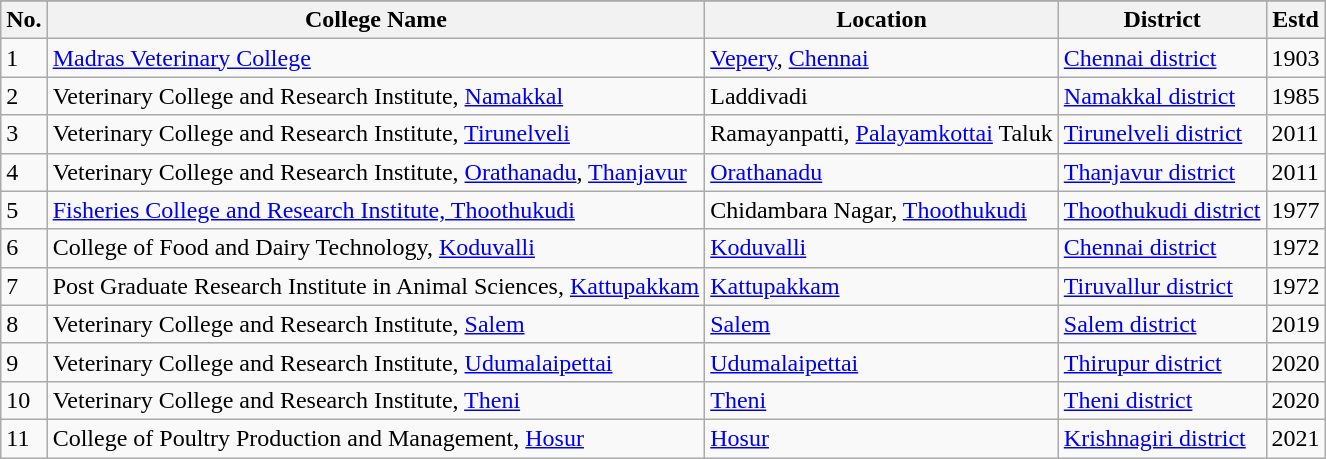<table class="wikitable sortable">
<tr>
</tr>
<tr>
<th>No.</th>
<th>College Name</th>
<th>Location</th>
<th>District</th>
<th>Estd</th>
</tr>
<tr>
<td>1</td>
<td><a href='#'>Madras Veterinary College</a></td>
<td><a href='#'>Vepery</a>, <a href='#'>Chennai</a></td>
<td><a href='#'>Chennai district</a></td>
<td>1903</td>
</tr>
<tr>
<td>2</td>
<td>Veterinary College and Research Institute, <a href='#'>Namakkal</a></td>
<td>Laddivadi</td>
<td><a href='#'>Namakkal district</a></td>
<td>1985</td>
</tr>
<tr>
<td>3</td>
<td>Veterinary College and Research Institute, <a href='#'>Tirunelveli</a></td>
<td>Ramayanpatti, <a href='#'>Palayamkottai</a> Taluk</td>
<td><a href='#'>Tirunelveli district</a></td>
<td>2011</td>
</tr>
<tr>
<td>4</td>
<td>Veterinary College and Research Institute, <a href='#'>Orathanadu</a>, <a href='#'>Thanjavur</a></td>
<td><a href='#'>Orathanadu</a></td>
<td><a href='#'>Thanjavur district</a></td>
<td>2011</td>
</tr>
<tr>
<td>5</td>
<td><a href='#'>Fisheries College and Research Institute, Thoothukudi</a></td>
<td>Chidambara Nagar, <a href='#'>Thoothukudi</a></td>
<td><a href='#'>Thoothukudi district</a></td>
<td>1977</td>
</tr>
<tr>
<td>6</td>
<td>College of Food and Dairy Technology, <a href='#'>Koduvalli</a></td>
<td><a href='#'>Koduvalli</a></td>
<td><a href='#'>Chennai district</a></td>
<td>1972</td>
</tr>
<tr>
<td>7</td>
<td>Post Graduate Research Institute in Animal Sciences, <a href='#'>Kattupakkam</a></td>
<td><a href='#'>Kattupakkam</a></td>
<td><a href='#'>Tiruvallur district</a></td>
<td>1972</td>
</tr>
<tr>
<td>8</td>
<td>Veterinary College and Research Institute, <a href='#'>Salem</a></td>
<td><a href='#'>Salem</a></td>
<td><a href='#'>Salem district</a></td>
<td>2019</td>
</tr>
<tr>
<td>9</td>
<td>Veterinary College and Research Institute, <a href='#'>Udumalaipettai</a></td>
<td><a href='#'>Udumalaipettai</a></td>
<td><a href='#'>Thirupur district</a></td>
<td>2020</td>
</tr>
<tr>
<td>10</td>
<td>Veterinary College and Research Institute, <a href='#'>Theni</a></td>
<td><a href='#'>Theni</a></td>
<td><a href='#'>Theni district</a></td>
<td>2020</td>
</tr>
<tr>
<td>11</td>
<td>College of Poultry Production and Management, <a href='#'>Hosur</a></td>
<td><a href='#'>Hosur</a></td>
<td><a href='#'>Krishnagiri district</a></td>
<td>2021</td>
</tr>
</table>
